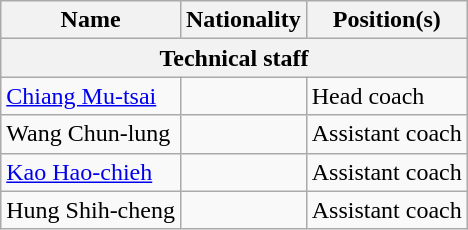<table class="wikitable ve-ce-branchNode ve-ce-tableNode">
<tr>
<th>Name</th>
<th>Nationality</th>
<th>Position(s)</th>
</tr>
<tr>
<th colspan="3">Technical staff</th>
</tr>
<tr>
<td><a href='#'>Chiang Mu-tsai</a></td>
<td></td>
<td>Head coach</td>
</tr>
<tr>
<td>Wang Chun-lung</td>
<td></td>
<td>Assistant coach</td>
</tr>
<tr>
<td><a href='#'>Kao Hao-chieh</a></td>
<td></td>
<td>Assistant coach</td>
</tr>
<tr>
<td>Hung Shih-cheng</td>
<td></td>
<td>Assistant coach</td>
</tr>
</table>
